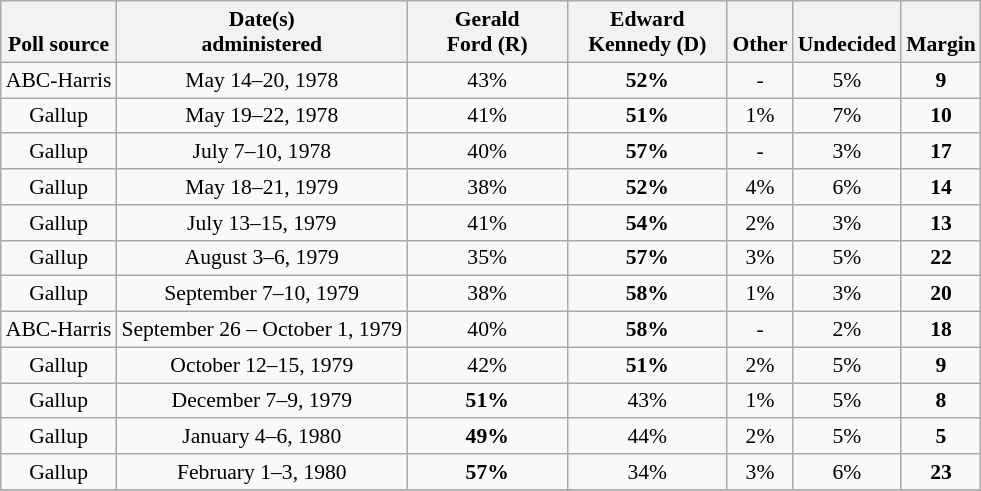<table class="wikitable sortable" style="text-align:center;font-size:90%;line-height:17px">
<tr valign= bottom>
<th>Poll source</th>
<th>Date(s)<br>administered</th>
<th class="unsortable" style="width:100px;">Gerald<br>Ford (R)</th>
<th class="unsortable" style="width:100px;">Edward<br>Kennedy (D)</th>
<th class="unsortable">Other</th>
<th class="unsortable">Undecided</th>
<th>Margin</th>
</tr>
<tr>
<td align="center">ABC-Harris</td>
<td align="center">May 14–20, 1978</td>
<td align="center">43%</td>
<td><strong>52%</strong></td>
<td align="center">-</td>
<td align="center">5%</td>
<td><strong>9</strong></td>
</tr>
<tr>
<td align="center">Gallup</td>
<td align="center">May 19–22, 1978</td>
<td align="center">41%</td>
<td><strong>51%</strong></td>
<td align="center">1%</td>
<td align="center">7%</td>
<td><strong>10</strong></td>
</tr>
<tr>
<td align="center">Gallup</td>
<td align="center">July 7–10, 1978</td>
<td align="center">40%</td>
<td><strong>57%</strong></td>
<td align="center">-</td>
<td align="center">3%</td>
<td><strong>17</strong></td>
</tr>
<tr>
<td align="center">Gallup</td>
<td align="center">May 18–21, 1979</td>
<td align="center">38%</td>
<td><strong>52%</strong></td>
<td align="center">4%</td>
<td align="center">6%</td>
<td><strong>14</strong></td>
</tr>
<tr>
<td align="center">Gallup</td>
<td align="center">July 13–15, 1979</td>
<td align="center">41%</td>
<td><strong>54%</strong></td>
<td align="center">2%</td>
<td align="center">3%</td>
<td><strong>13</strong></td>
</tr>
<tr>
<td align="center">Gallup</td>
<td align="center">August 3–6, 1979</td>
<td align="center">35%</td>
<td><strong>57%</strong></td>
<td align="center">3%</td>
<td align="center">5%</td>
<td><strong>22</strong></td>
</tr>
<tr>
<td align="center">Gallup</td>
<td align="center">September 7–10, 1979</td>
<td align="center">38%</td>
<td><strong>58%</strong></td>
<td align="center">1%</td>
<td align="center">3%</td>
<td><strong>20</strong></td>
</tr>
<tr>
<td align="center">ABC-Harris</td>
<td align="center">September 26 – October 1, 1979</td>
<td align="center">40%</td>
<td><strong>58%</strong></td>
<td align="center">-</td>
<td align="center">2%</td>
<td><strong>18</strong></td>
</tr>
<tr>
<td align="center">Gallup</td>
<td align="center">October 12–15, 1979</td>
<td align="center">42%</td>
<td><strong>51%</strong></td>
<td align="center">2%</td>
<td align="center">5%</td>
<td><strong>9</strong></td>
</tr>
<tr>
<td align="center">Gallup</td>
<td align="center">December 7–9, 1979</td>
<td><strong>51%</strong></td>
<td align="center">43%</td>
<td align="center">1%</td>
<td align="center">5%</td>
<td><strong>8</strong></td>
</tr>
<tr>
<td align="center">Gallup</td>
<td align="center">January 4–6, 1980</td>
<td><strong>49%</strong></td>
<td align="center">44%</td>
<td align="center">2%</td>
<td align="center">5%</td>
<td><strong>5</strong></td>
</tr>
<tr>
<td align="center">Gallup</td>
<td align="center">February 1–3, 1980</td>
<td><strong>57%</strong></td>
<td align="center">34%</td>
<td align="center">3%</td>
<td align="center">6%</td>
<td><strong>23</strong></td>
</tr>
<tr>
</tr>
</table>
